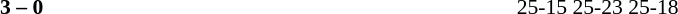<table width=100% cellspacing=1>
<tr>
<th width=20%></th>
<th width=12%></th>
<th width=20%></th>
<th width=33%></th>
<td></td>
</tr>
<tr style=font-size:90%>
<td align=right></td>
<td align=center><strong>3 – 0</strong></td>
<td></td>
<td>25-15 25-23 25-18</td>
</tr>
</table>
